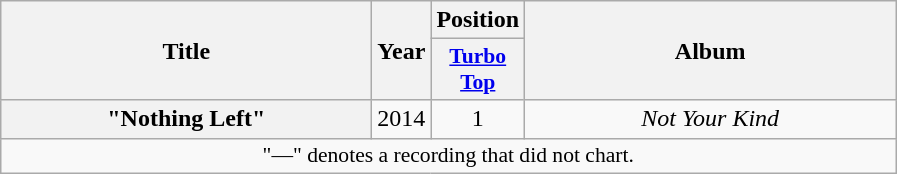<table class="wikitable plainrowheaders" style="text-align:center;">
<tr>
<th scope="col" rowspan="2" style="width:15em;">Title</th>
<th scope="col" rowspan="2">Year</th>
<th scope="col">Position</th>
<th scope="col" rowspan="2" style="width:15em;">Album</th>
</tr>
<tr>
<th scope="col" style="width:3em;font-size:90%;"><a href='#'>Turbo<br>Top</a><br></th>
</tr>
<tr>
<th scope="row">"Nothing Left"</th>
<td>2014</td>
<td>1</td>
<td><em>Not Your Kind</em></td>
</tr>
<tr>
<td colspan="20" style="font-size:90%">"—" denotes a recording that did not chart.</td>
</tr>
</table>
